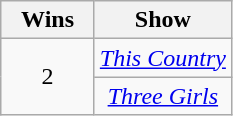<table class="wikitable floatleft" style="text-align:center;">
<tr>
<th scope="col" style="width:55px;">Wins</th>
<th scope="col" style="text-align:center;">Show</th>
</tr>
<tr>
<td scope=row rowspan=5 style="text-align:center">2</td>
<td><em><a href='#'>This Country</a></em></td>
</tr>
<tr>
<td><em><a href='#'>Three Girls</a></em></td>
</tr>
</table>
